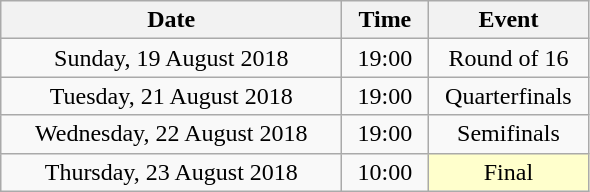<table class = "wikitable" style="text-align:center;">
<tr>
<th width=220>Date</th>
<th width=50>Time</th>
<th width=100>Event</th>
</tr>
<tr>
<td>Sunday, 19 August 2018</td>
<td>19:00</td>
<td>Round of 16</td>
</tr>
<tr>
<td>Tuesday, 21 August 2018</td>
<td>19:00</td>
<td>Quarterfinals</td>
</tr>
<tr>
<td>Wednesday, 22 August 2018</td>
<td>19:00</td>
<td>Semifinals</td>
</tr>
<tr>
<td>Thursday, 23 August 2018</td>
<td>10:00</td>
<td bgcolor=ffffcc>Final</td>
</tr>
</table>
